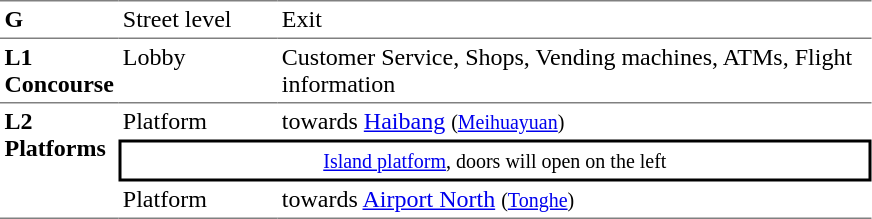<table table border=0 cellspacing=0 cellpadding=3>
<tr>
<td style="border-top:solid 1px gray;" width=50 valign=top><strong>G</strong></td>
<td style="border-top:solid 1px gray;" width=100 valign=top>Street level</td>
<td style="border-top:solid 1px gray;" width=390 valign=top>Exit</td>
</tr>
<tr>
<td style="border-bottom:solid 1px gray; border-top:solid 1px gray;" valign=top width=50><strong>L1<br>Concourse</strong></td>
<td style="border-bottom:solid 1px gray; border-top:solid 1px gray;" valign=top width=100>Lobby</td>
<td style="border-bottom:solid 1px gray; border-top:solid 1px gray;" valign=top width=390>Customer Service, Shops, Vending machines, ATMs, Flight information</td>
</tr>
<tr>
<td style="border-bottom:solid 1px gray;" rowspan=3 valign=top><strong>L2<br>Platforms</strong></td>
<td>Platform </td>
<td>  towards <a href='#'>Haibang</a> <small>(<a href='#'>Meihuayuan</a>)</small></td>
</tr>
<tr>
<td style="border-right:solid 2px black;border-left:solid 2px black;border-top:solid 2px black;border-bottom:solid 2px black;text-align:center;" colspan=2><small><a href='#'>Island platform</a>, doors will open on the left</small></td>
</tr>
<tr>
<td style="border-bottom:solid 1px gray;">Platform </td>
<td style="border-bottom:solid 1px gray;"> towards <a href='#'>Airport North</a> <small>(<a href='#'>Tonghe</a>)</small> </td>
</tr>
</table>
